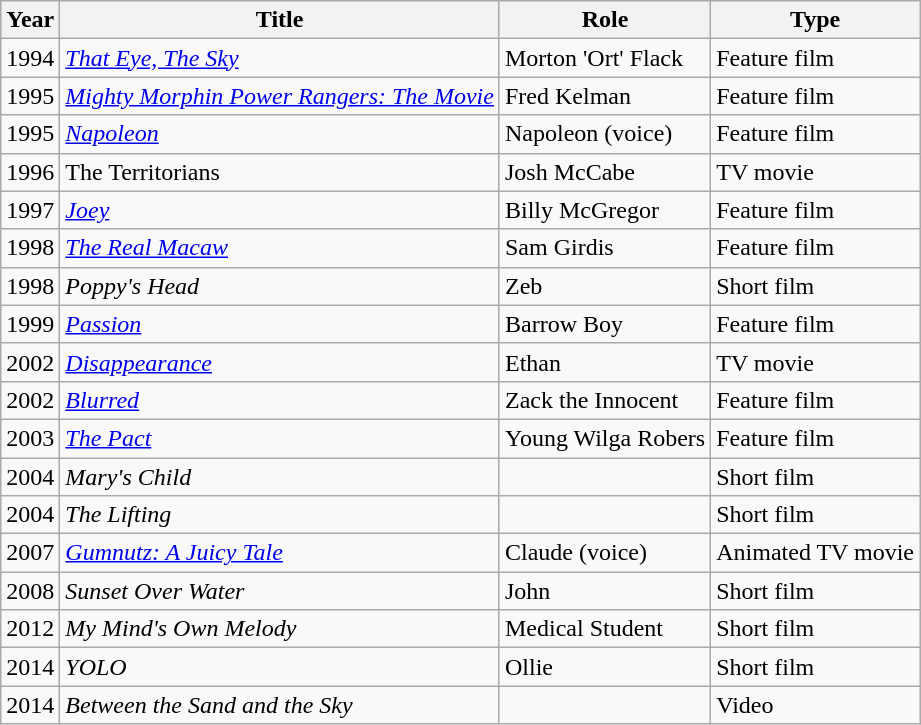<table class="wikitable">
<tr>
<th>Year</th>
<th>Title</th>
<th>Role</th>
<th>Type</th>
</tr>
<tr>
<td>1994</td>
<td><em><a href='#'>That Eye, The Sky</a></em></td>
<td>Morton 'Ort' Flack</td>
<td>Feature film</td>
</tr>
<tr>
<td>1995</td>
<td><em><a href='#'>Mighty Morphin Power Rangers: The Movie</a></em></td>
<td>Fred Kelman</td>
<td>Feature film</td>
</tr>
<tr>
<td>1995</td>
<td><em><a href='#'>Napoleon</a></em></td>
<td>Napoleon (voice)</td>
<td>Feature film</td>
</tr>
<tr>
<td>1996</td>
<td>The Territorians</td>
<td>Josh McCabe</td>
<td>TV movie</td>
</tr>
<tr>
<td>1997</td>
<td><em><a href='#'>Joey</a></em></td>
<td>Billy McGregor</td>
<td>Feature film</td>
</tr>
<tr>
<td>1998</td>
<td><em><a href='#'>The Real Macaw</a></em></td>
<td>Sam Girdis</td>
<td>Feature film</td>
</tr>
<tr>
<td>1998</td>
<td><em>Poppy's Head</em></td>
<td>Zeb</td>
<td>Short film</td>
</tr>
<tr>
<td>1999</td>
<td><em><a href='#'>Passion</a></em></td>
<td>Barrow Boy</td>
<td>Feature film</td>
</tr>
<tr>
<td>2002</td>
<td><em><a href='#'>Disappearance</a></em></td>
<td>Ethan</td>
<td>TV movie</td>
</tr>
<tr>
<td>2002</td>
<td><em><a href='#'>Blurred</a></em></td>
<td>Zack the Innocent</td>
<td>Feature film</td>
</tr>
<tr>
<td>2003</td>
<td><em><a href='#'>The Pact</a></em></td>
<td>Young Wilga Robers</td>
<td>Feature film</td>
</tr>
<tr>
<td>2004</td>
<td><em>Mary's Child</em></td>
<td></td>
<td>Short film</td>
</tr>
<tr>
<td>2004</td>
<td><em>The Lifting</em></td>
<td></td>
<td>Short film</td>
</tr>
<tr>
<td>2007</td>
<td><em><a href='#'>Gumnutz: A Juicy Tale</a></em></td>
<td>Claude (voice)</td>
<td>Animated TV movie</td>
</tr>
<tr>
<td>2008</td>
<td><em>Sunset Over Water</em></td>
<td>John</td>
<td>Short film</td>
</tr>
<tr>
<td>2012</td>
<td><em>My Mind's Own Melody</em></td>
<td>Medical Student</td>
<td>Short film</td>
</tr>
<tr>
<td>2014</td>
<td><em>YOLO</em></td>
<td>Ollie</td>
<td>Short film</td>
</tr>
<tr>
<td>2014</td>
<td><em>Between the Sand and the Sky</em></td>
<td></td>
<td>Video</td>
</tr>
</table>
